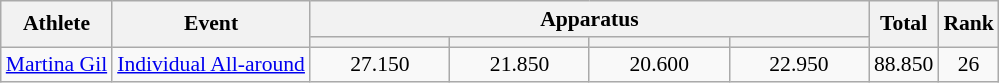<table class="wikitable" style="font-size:90%; text-align:center">
<tr>
<th rowspan="2">Athlete</th>
<th rowspan="2">Event</th>
<th colspan="4">Apparatus</th>
<th rowspan="2">Total</th>
<th rowspan="2">Rank</th>
</tr>
<tr>
<th style="width:6em"></th>
<th style="width:6em"></th>
<th style="width:6em"></th>
<th style="width:6em"></th>
</tr>
<tr>
<td align="left"><a href='#'>Martina Gil</a></td>
<td align="left"><a href='#'>Individual All-around</a></td>
<td>27.150</td>
<td>21.850</td>
<td>20.600</td>
<td>22.950</td>
<td>88.850</td>
<td>26</td>
</tr>
</table>
